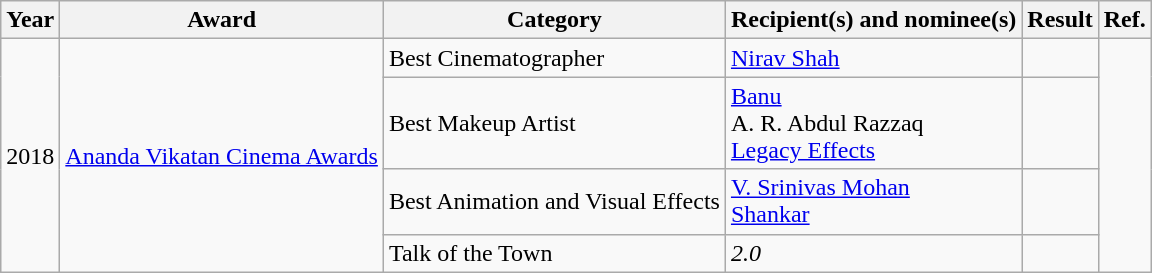<table class="wikitable sortable">
<tr>
<th>Year</th>
<th>Award</th>
<th>Category</th>
<th>Recipient(s) and nominee(s)</th>
<th>Result</th>
<th>Ref.</th>
</tr>
<tr>
<td rowspan="4">2018</td>
<td rowspan="4"><a href='#'>Ananda Vikatan Cinema Awards</a></td>
<td>Best Cinematographer</td>
<td><a href='#'>Nirav Shah</a></td>
<td></td>
<td rowspan="4"></td>
</tr>
<tr>
<td>Best Makeup Artist</td>
<td><a href='#'>Banu</a><br>A. R. Abdul Razzaq<br><a href='#'>Legacy Effects</a></td>
<td></td>
</tr>
<tr>
<td>Best Animation and Visual Effects</td>
<td><a href='#'>V. Srinivas Mohan</a><br><a href='#'>Shankar</a></td>
<td></td>
</tr>
<tr>
<td>Talk of the Town</td>
<td><em>2.0</em></td>
<td></td>
</tr>
</table>
